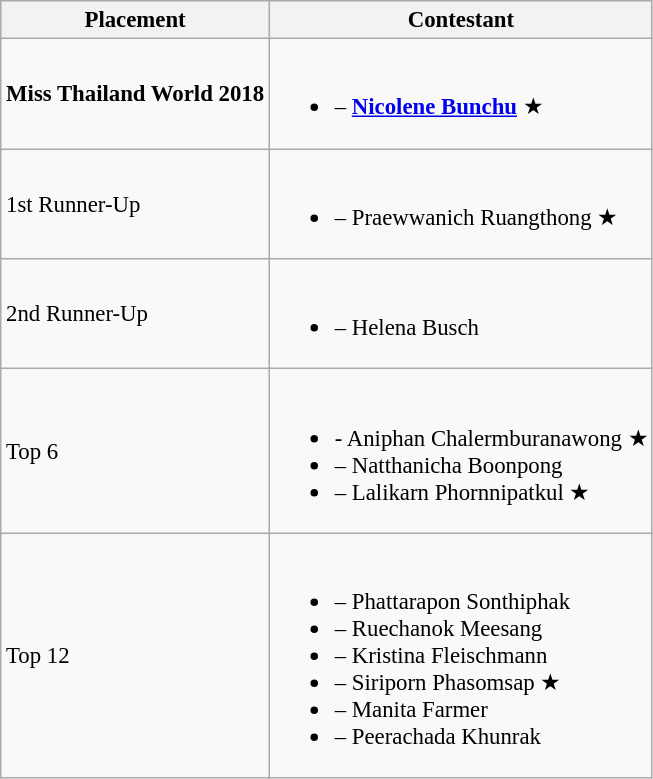<table class="wikitable sortable" style="font-size: 95%;">
<tr>
<th>Placement</th>
<th>Contestant</th>
</tr>
<tr>
<td><strong>Miss Thailand World 2018</strong></td>
<td><br><ul><li><strong></strong> – <strong><a href='#'>Nicolene Bunchu</a></strong> ★</li></ul></td>
</tr>
<tr>
<td>1st Runner-Up</td>
<td><br><ul><li> – Praewwanich Ruangthong ★</li></ul></td>
</tr>
<tr>
<td>2nd Runner-Up</td>
<td><br><ul><li> – Helena Busch</li></ul></td>
</tr>
<tr>
<td>Top 6</td>
<td><br><ul><li> - Aniphan Chalermburanawong ★</li><li> – Natthanicha Boonpong</li><li> – Lalikarn Phornnipatkul ★</li></ul></td>
</tr>
<tr>
<td>Top 12</td>
<td><br><ul><li> – Phattarapon Sonthiphak</li><li> – Ruechanok Meesang</li><li> – Kristina Fleischmann</li><li> – Siriporn Phasomsap ★</li><li> – Manita Farmer</li><li> – Peerachada Khunrak</li></ul></td>
</tr>
</table>
